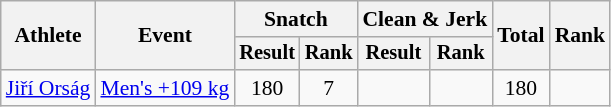<table class="wikitable" style="font-size:90%">
<tr>
<th rowspan="2">Athlete</th>
<th rowspan="2">Event</th>
<th colspan="2">Snatch</th>
<th colspan="2">Clean & Jerk</th>
<th rowspan="2">Total</th>
<th rowspan="2">Rank</th>
</tr>
<tr style="font-size:95%">
<th>Result</th>
<th>Rank</th>
<th>Result</th>
<th>Rank</th>
</tr>
<tr align=center>
<td align=left><a href='#'>Jiří Orság</a></td>
<td align=left><a href='#'>Men's +109 kg</a></td>
<td>180</td>
<td>7</td>
<td></td>
<td></td>
<td>180</td>
<td></td>
</tr>
</table>
